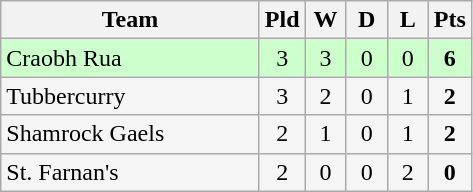<table class="wikitable">
<tr>
<th width=165>Team</th>
<th width=20>Pld</th>
<th width=20>W</th>
<th width=20>D</th>
<th width=20>L</th>
<th width=20>Pts</th>
</tr>
<tr align=center style="background:#ccffcc;">
<td style="text-align:left;">Craobh Rua</td>
<td>3</td>
<td>3</td>
<td>0</td>
<td>0</td>
<td><strong>6</strong></td>
</tr>
<tr align=center style="background:#f5f5f5;">
<td style="text-align:left;">Tubbercurry</td>
<td>3</td>
<td>2</td>
<td>0</td>
<td>1</td>
<td><strong>2</strong></td>
</tr>
<tr align=center style="background:#f5f5f5;">
<td style="text-align:left;">Shamrock Gaels</td>
<td>2</td>
<td>1</td>
<td>0</td>
<td>1</td>
<td><strong>2</strong></td>
</tr>
<tr align=center style="background:#f5f5f5;">
<td style="text-align:left;">St. Farnan's</td>
<td>2</td>
<td>0</td>
<td>0</td>
<td>2</td>
<td><strong>0</strong></td>
</tr>
</table>
